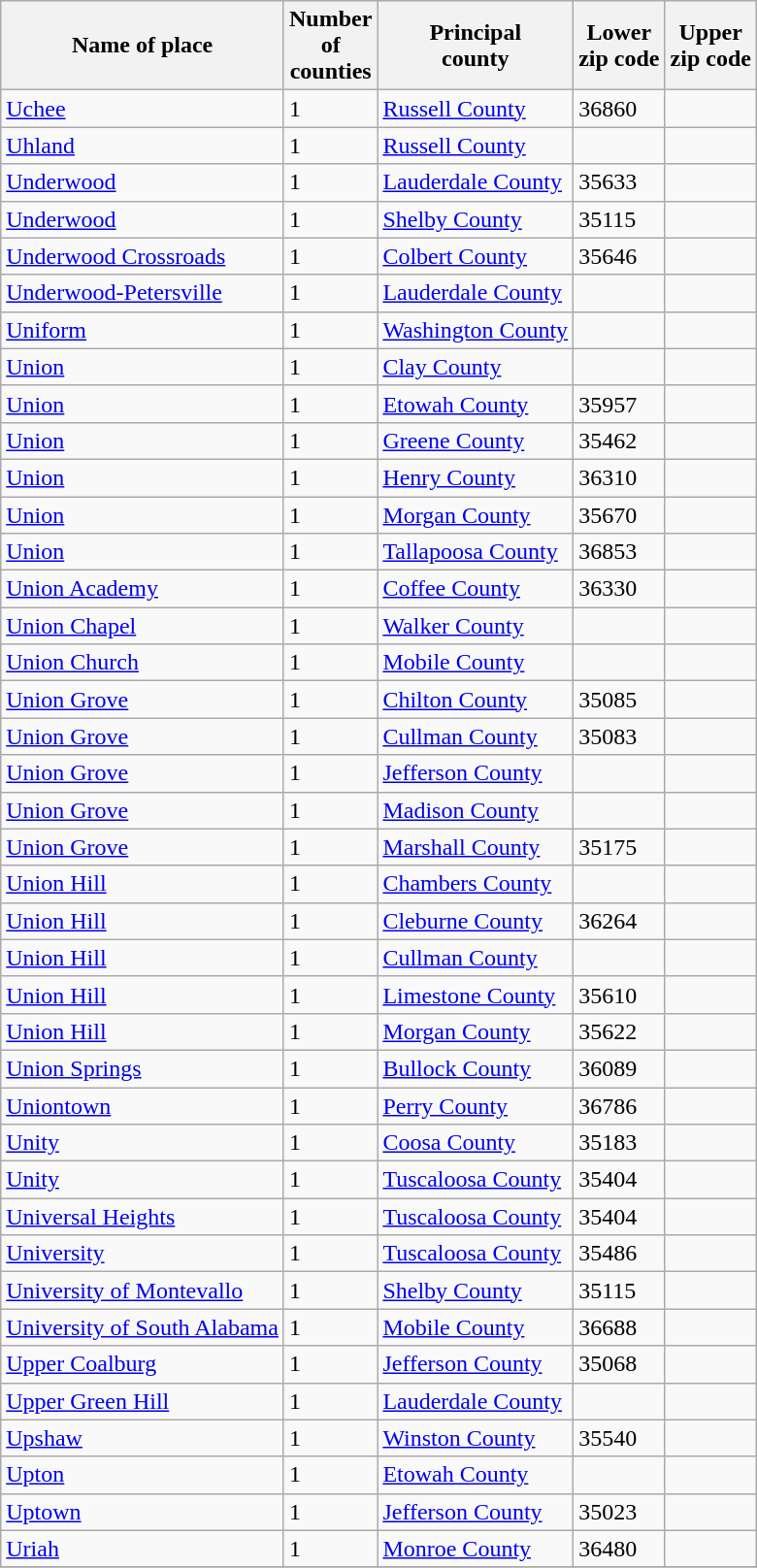<table class="wikitable">
<tr>
<th>Name of place</th>
<th>Number<br>of<br>counties</th>
<th>Principal<br>county</th>
<th>Lower <br>zip code</th>
<th>Upper <br>zip code</th>
</tr>
<tr>
<td><a href='#'>Uchee</a></td>
<td>1</td>
<td><a href='#'>Russell County</a></td>
<td>36860</td>
<td> </td>
</tr>
<tr>
<td><a href='#'>Uhland</a></td>
<td>1</td>
<td><a href='#'>Russell County</a></td>
<td> </td>
<td> </td>
</tr>
<tr>
<td><a href='#'>Underwood</a></td>
<td>1</td>
<td><a href='#'>Lauderdale County</a></td>
<td>35633</td>
<td> </td>
</tr>
<tr>
<td><a href='#'>Underwood</a></td>
<td>1</td>
<td><a href='#'>Shelby County</a></td>
<td>35115</td>
<td> </td>
</tr>
<tr>
<td><a href='#'>Underwood Crossroads</a></td>
<td>1</td>
<td><a href='#'>Colbert County</a></td>
<td>35646</td>
<td> </td>
</tr>
<tr>
<td><a href='#'>Underwood-Petersville</a></td>
<td>1</td>
<td><a href='#'>Lauderdale County</a></td>
<td> </td>
<td> </td>
</tr>
<tr>
<td><a href='#'>Uniform</a></td>
<td>1</td>
<td><a href='#'>Washington County</a></td>
<td> </td>
<td> </td>
</tr>
<tr>
<td><a href='#'>Union</a></td>
<td>1</td>
<td><a href='#'>Clay County</a></td>
<td> </td>
<td> </td>
</tr>
<tr>
<td><a href='#'>Union</a></td>
<td>1</td>
<td><a href='#'>Etowah County</a></td>
<td>35957</td>
<td> </td>
</tr>
<tr>
<td><a href='#'>Union</a></td>
<td>1</td>
<td><a href='#'>Greene County</a></td>
<td>35462</td>
<td> </td>
</tr>
<tr>
<td><a href='#'>Union</a></td>
<td>1</td>
<td><a href='#'>Henry County</a></td>
<td>36310</td>
<td> </td>
</tr>
<tr>
<td><a href='#'>Union</a></td>
<td>1</td>
<td><a href='#'>Morgan County</a></td>
<td>35670</td>
<td> </td>
</tr>
<tr>
<td><a href='#'>Union</a></td>
<td>1</td>
<td><a href='#'>Tallapoosa County</a></td>
<td>36853</td>
<td> </td>
</tr>
<tr>
<td><a href='#'>Union Academy</a></td>
<td>1</td>
<td><a href='#'>Coffee County</a></td>
<td>36330</td>
<td> </td>
</tr>
<tr>
<td><a href='#'>Union Chapel</a></td>
<td>1</td>
<td><a href='#'>Walker County</a></td>
<td> </td>
<td> </td>
</tr>
<tr>
<td><a href='#'>Union Church</a></td>
<td>1</td>
<td><a href='#'>Mobile County</a></td>
<td> </td>
<td> </td>
</tr>
<tr>
<td><a href='#'>Union Grove</a></td>
<td>1</td>
<td><a href='#'>Chilton County</a></td>
<td>35085</td>
<td> </td>
</tr>
<tr>
<td><a href='#'>Union Grove</a></td>
<td>1</td>
<td><a href='#'>Cullman County</a></td>
<td>35083</td>
<td> </td>
</tr>
<tr>
<td><a href='#'>Union Grove</a></td>
<td>1</td>
<td><a href='#'>Jefferson County</a></td>
<td> </td>
<td> </td>
</tr>
<tr>
<td><a href='#'>Union Grove</a></td>
<td>1</td>
<td><a href='#'>Madison County</a></td>
<td> </td>
<td> </td>
</tr>
<tr>
<td><a href='#'>Union Grove</a></td>
<td>1</td>
<td><a href='#'>Marshall County</a></td>
<td>35175</td>
<td> </td>
</tr>
<tr>
<td><a href='#'>Union Hill</a></td>
<td>1</td>
<td><a href='#'>Chambers County</a></td>
<td> </td>
<td> </td>
</tr>
<tr>
<td><a href='#'>Union Hill</a></td>
<td>1</td>
<td><a href='#'>Cleburne County</a></td>
<td>36264</td>
<td> </td>
</tr>
<tr>
<td><a href='#'>Union Hill</a></td>
<td>1</td>
<td><a href='#'>Cullman County</a></td>
<td> </td>
<td> </td>
</tr>
<tr>
<td><a href='#'>Union Hill</a></td>
<td>1</td>
<td><a href='#'>Limestone County</a></td>
<td>35610</td>
<td> </td>
</tr>
<tr>
<td><a href='#'>Union Hill</a></td>
<td>1</td>
<td><a href='#'>Morgan County</a></td>
<td>35622</td>
<td> </td>
</tr>
<tr>
<td><a href='#'>Union Springs</a></td>
<td>1</td>
<td><a href='#'>Bullock County</a></td>
<td>36089</td>
<td> </td>
</tr>
<tr>
<td><a href='#'>Uniontown</a></td>
<td>1</td>
<td><a href='#'>Perry County</a></td>
<td>36786</td>
<td> </td>
</tr>
<tr>
<td><a href='#'>Unity</a></td>
<td>1</td>
<td><a href='#'>Coosa County</a></td>
<td>35183</td>
<td> </td>
</tr>
<tr>
<td><a href='#'>Unity</a></td>
<td>1</td>
<td><a href='#'>Tuscaloosa County</a></td>
<td>35404</td>
<td> </td>
</tr>
<tr>
<td><a href='#'>Universal Heights</a></td>
<td>1</td>
<td><a href='#'>Tuscaloosa County</a></td>
<td>35404</td>
<td> </td>
</tr>
<tr>
<td><a href='#'>University</a></td>
<td>1</td>
<td><a href='#'>Tuscaloosa County</a></td>
<td>35486</td>
<td> </td>
</tr>
<tr>
<td><a href='#'>University of Montevallo</a></td>
<td>1</td>
<td><a href='#'>Shelby County</a></td>
<td>35115</td>
<td> </td>
</tr>
<tr>
<td><a href='#'>University of South Alabama</a></td>
<td>1</td>
<td><a href='#'>Mobile County</a></td>
<td>36688</td>
<td> </td>
</tr>
<tr>
<td><a href='#'>Upper Coalburg</a></td>
<td>1</td>
<td><a href='#'>Jefferson County</a></td>
<td>35068</td>
<td> </td>
</tr>
<tr>
<td><a href='#'>Upper Green Hill</a></td>
<td>1</td>
<td><a href='#'>Lauderdale County</a></td>
<td> </td>
<td> </td>
</tr>
<tr>
<td><a href='#'>Upshaw</a></td>
<td>1</td>
<td><a href='#'>Winston County</a></td>
<td>35540</td>
<td> </td>
</tr>
<tr>
<td><a href='#'>Upton</a></td>
<td>1</td>
<td><a href='#'>Etowah County</a></td>
<td> </td>
<td> </td>
</tr>
<tr>
<td><a href='#'>Uptown</a></td>
<td>1</td>
<td><a href='#'>Jefferson County</a></td>
<td>35023</td>
<td> </td>
</tr>
<tr>
<td><a href='#'>Uriah</a></td>
<td>1</td>
<td><a href='#'>Monroe County</a></td>
<td>36480</td>
<td> </td>
</tr>
<tr>
</tr>
</table>
